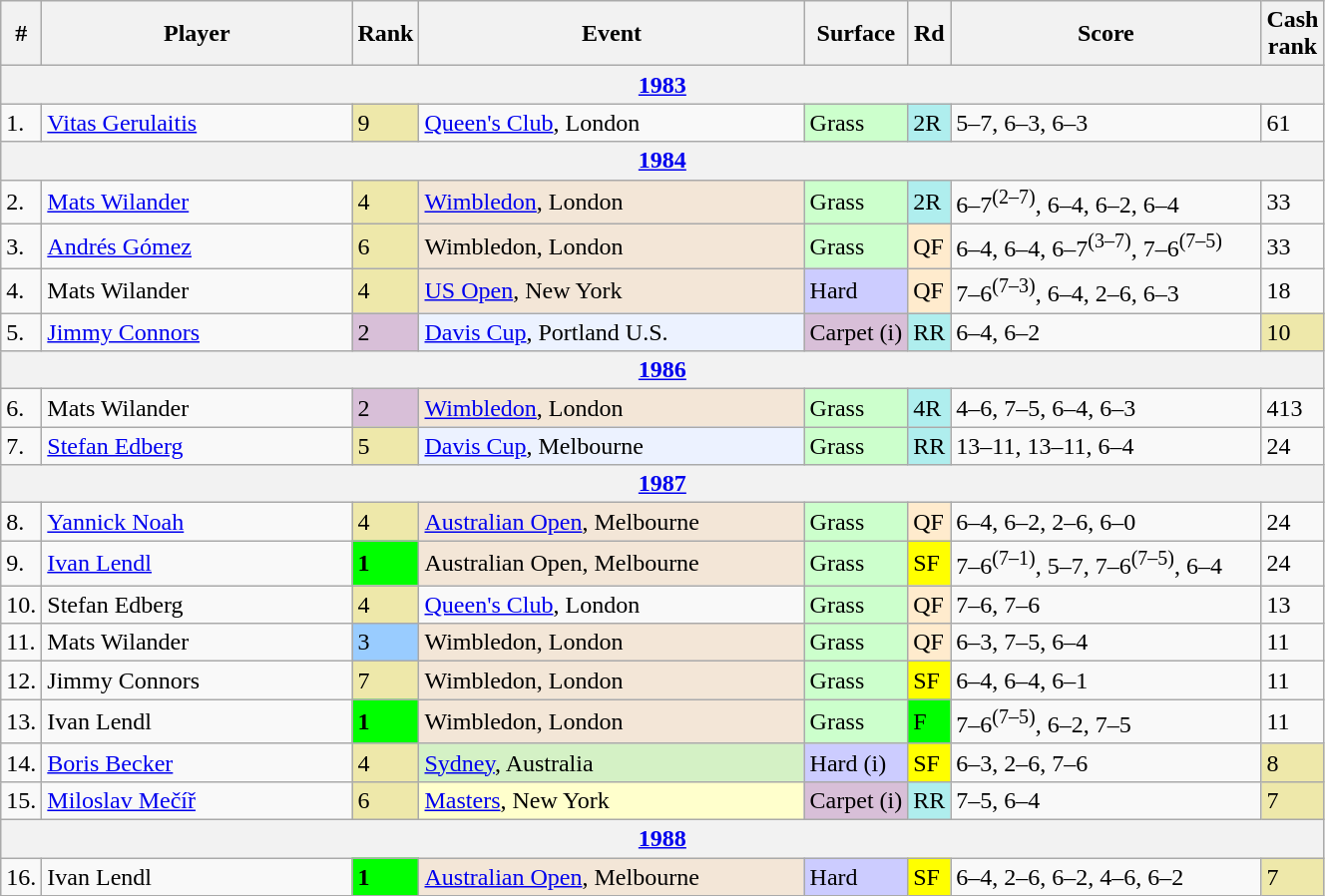<table class="wikitable sortable">
<tr>
<th>#</th>
<th width=200>Player</th>
<th>Rank</th>
<th width=250>Event</th>
<th>Surface</th>
<th>Rd</th>
<th width=200>Score</th>
<th>Cash<br>rank</th>
</tr>
<tr>
<th colspan=8><a href='#'>1983</a></th>
</tr>
<tr>
<td>1.</td>
<td> <a href='#'>Vitas Gerulaitis</a></td>
<td bgcolor=EEE8AA>9</td>
<td><a href='#'>Queen's Club</a>, London</td>
<td bgcolor=#cfc>Grass</td>
<td bgcolor=afeeee>2R</td>
<td>5–7, 6–3, 6–3</td>
<td>61</td>
</tr>
<tr>
<th colspan=8><a href='#'>1984</a></th>
</tr>
<tr>
<td>2.</td>
<td> <a href='#'>Mats Wilander</a></td>
<td bgcolor=EEE8AA>4</td>
<td bgcolor=f3e6d7><a href='#'>Wimbledon</a>, London</td>
<td bgcolor=#cfc>Grass</td>
<td bgcolor=afeeee>2R</td>
<td>6–7<sup>(2–7)</sup>, 6–4, 6–2, 6–4</td>
<td>33</td>
</tr>
<tr>
<td>3.</td>
<td> <a href='#'>Andrés Gómez</a></td>
<td bgcolor=EEE8AA>6</td>
<td bgcolor=f3e6d7>Wimbledon, London</td>
<td bgcolor=#cfc>Grass</td>
<td bgcolor=ffebcd>QF</td>
<td>6–4, 6–4, 6–7<sup>(3–7)</sup>, 7–6<sup>(7–5)</sup></td>
<td>33</td>
</tr>
<tr>
<td>4.</td>
<td> Mats Wilander</td>
<td bgcolor=EEE8AA>4</td>
<td bgcolor=f3e6d7><a href='#'>US Open</a>, New York</td>
<td bgcolor=CCCCFF>Hard</td>
<td bgcolor=ffebcd>QF</td>
<td>7–6<sup>(7–3)</sup>, 6–4, 2–6, 6–3</td>
<td>18</td>
</tr>
<tr>
<td>5.</td>
<td> <a href='#'>Jimmy Connors</a></td>
<td bgcolor=thistle>2</td>
<td bgcolor=ECF2FF><a href='#'>Davis Cup</a>, Portland U.S.</td>
<td bgcolor=thistle>Carpet (i)</td>
<td bgcolor=afeeee>RR</td>
<td>6–4, 6–2</td>
<td bgcolor=EEE8AA>10</td>
</tr>
<tr>
<th colspan=8><a href='#'>1986</a></th>
</tr>
<tr>
<td>6.</td>
<td> Mats Wilander</td>
<td bgcolor=thistle>2</td>
<td bgcolor=f3e6d7><a href='#'>Wimbledon</a>, London</td>
<td bgcolor=#cfc>Grass</td>
<td bgcolor=afeeee>4R</td>
<td>4–6, 7–5, 6–4, 6–3</td>
<td>413</td>
</tr>
<tr>
<td>7.</td>
<td> <a href='#'>Stefan Edberg</a></td>
<td bgcolor=EEE8AA>5</td>
<td bgcolor=ECF2FF><a href='#'>Davis Cup</a>, Melbourne</td>
<td bgcolor=#cfc>Grass</td>
<td bgcolor=afeeee>RR</td>
<td>13–11, 13–11, 6–4</td>
<td>24</td>
</tr>
<tr>
<th colspan=8><a href='#'>1987</a></th>
</tr>
<tr>
<td>8.</td>
<td> <a href='#'>Yannick Noah</a></td>
<td bgcolor=EEE8AA>4</td>
<td bgcolor=f3e6d7><a href='#'>Australian Open</a>, Melbourne</td>
<td bgcolor=#cfc>Grass</td>
<td bgcolor=ffebcd>QF</td>
<td>6–4, 6–2, 2–6, 6–0</td>
<td>24</td>
</tr>
<tr>
<td>9.</td>
<td> <a href='#'>Ivan Lendl</a></td>
<td bgcolor=lime><strong>1</strong></td>
<td bgcolor=f3e6d7>Australian Open, Melbourne</td>
<td bgcolor=#cfc>Grass</td>
<td bgcolor=yellow>SF</td>
<td>7–6<sup>(7–1)</sup>, 5–7, 7–6<sup>(7–5)</sup>, 6–4</td>
<td>24</td>
</tr>
<tr>
<td>10.</td>
<td> Stefan Edberg</td>
<td bgcolor=EEE8AA>4</td>
<td><a href='#'>Queen's Club</a>, London</td>
<td bgcolor=#cfc>Grass</td>
<td bgcolor=ffebcd>QF</td>
<td>7–6, 7–6</td>
<td>13</td>
</tr>
<tr>
<td>11.</td>
<td> Mats Wilander</td>
<td bgcolor=99ccff>3</td>
<td bgcolor=f3e6d7>Wimbledon, London</td>
<td bgcolor=#cfc>Grass</td>
<td bgcolor=ffebcd>QF</td>
<td>6–3, 7–5, 6–4</td>
<td>11</td>
</tr>
<tr>
<td>12.</td>
<td> Jimmy Connors</td>
<td bgcolor=EEE8AA>7</td>
<td bgcolor=f3e6d7>Wimbledon, London</td>
<td bgcolor=#cfc>Grass</td>
<td bgcolor=yellow>SF</td>
<td>6–4, 6–4, 6–1</td>
<td>11</td>
</tr>
<tr>
<td>13.</td>
<td> Ivan Lendl</td>
<td bgcolor=lime><strong>1</strong></td>
<td bgcolor=f3e6d7>Wimbledon, London</td>
<td bgcolor=#cfc>Grass</td>
<td bgcolor=lime>F</td>
<td>7–6<sup>(7–5)</sup>, 6–2, 7–5</td>
<td>11</td>
</tr>
<tr>
<td>14.</td>
<td> <a href='#'>Boris Becker</a></td>
<td bgcolor=EEE8AA>4</td>
<td bgcolor=d4f1c5><a href='#'>Sydney</a>, Australia</td>
<td bgcolor=CCCCFF>Hard (i)</td>
<td bgcolor=yellow>SF</td>
<td>6–3, 2–6, 7–6</td>
<td bgcolor=EEE8AA>8</td>
</tr>
<tr>
<td>15.</td>
<td> <a href='#'>Miloslav Mečíř</a></td>
<td bgcolor=EEE8AA>6</td>
<td bgcolor=ffffcc><a href='#'>Masters</a>, New York</td>
<td bgcolor=thistle>Carpet (i)</td>
<td bgcolor=afeeee>RR</td>
<td>7–5, 6–4</td>
<td bgcolor=EEE8AA>7</td>
</tr>
<tr>
<th colspan=8><a href='#'>1988</a></th>
</tr>
<tr>
<td>16.</td>
<td> Ivan Lendl</td>
<td bgcolor=lime><strong>1</strong></td>
<td bgcolor=f3e6d7><a href='#'>Australian Open</a>, Melbourne</td>
<td bgcolor=CCCCFF>Hard</td>
<td bgcolor=yellow>SF</td>
<td>6–4, 2–6, 6–2, 4–6, 6–2</td>
<td bgcolor=EEE8AA>7</td>
</tr>
</table>
